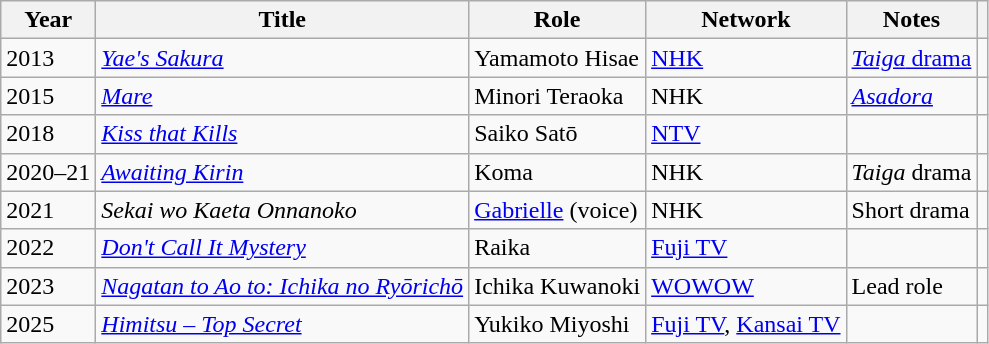<table class="wikitable sortable">
<tr>
<th>Year</th>
<th>Title</th>
<th>Role</th>
<th>Network</th>
<th>Notes</th>
<th class="unsortable"></th>
</tr>
<tr>
<td>2013</td>
<td><em><a href='#'>Yae's Sakura</a></em></td>
<td>Yamamoto Hisae</td>
<td><a href='#'>NHK</a></td>
<td><a href='#'><em>Taiga</em> drama</a></td>
<td></td>
</tr>
<tr>
<td>2015</td>
<td><em><a href='#'>Mare</a></em></td>
<td>Minori Teraoka</td>
<td>NHK</td>
<td><em><a href='#'>Asadora</a></em></td>
<td></td>
</tr>
<tr>
<td>2018</td>
<td><em><a href='#'>Kiss that Kills</a></em></td>
<td>Saiko Satō</td>
<td><a href='#'>NTV</a></td>
<td></td>
<td></td>
</tr>
<tr>
<td>2020–21</td>
<td><em><a href='#'>Awaiting Kirin</a></em></td>
<td>Koma</td>
<td>NHK</td>
<td><em>Taiga</em> drama</td>
<td></td>
</tr>
<tr>
<td>2021</td>
<td><em>Sekai wo Kaeta Onnanoko</em></td>
<td><a href='#'>Gabrielle</a> (voice)</td>
<td>NHK</td>
<td>Short drama</td>
<td></td>
</tr>
<tr>
<td>2022</td>
<td><em><a href='#'>Don't Call It Mystery</a></em></td>
<td>Raika</td>
<td><a href='#'>Fuji TV</a></td>
<td></td>
<td></td>
</tr>
<tr>
<td>2023</td>
<td><em><a href='#'>Nagatan to Ao to: Ichika no Ryōrichō</a></em></td>
<td>Ichika Kuwanoki</td>
<td><a href='#'>WOWOW</a></td>
<td>Lead role</td>
<td></td>
</tr>
<tr>
<td>2025</td>
<td><em><a href='#'>Himitsu – Top Secret</a></em></td>
<td>Yukiko Miyoshi</td>
<td><a href='#'>Fuji TV</a>, <a href='#'>Kansai TV</a></td>
<td></td>
<td></td>
</tr>
</table>
